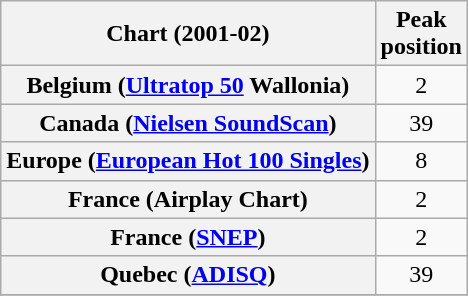<table class="wikitable sortable plainrowheaders">
<tr>
<th>Chart (2001-02)</th>
<th>Peak<br>position</th>
</tr>
<tr>
<th scope="row">Belgium (<a href='#'>Ultratop 50</a> Wallonia)</th>
<td style="text-align:center;">2</td>
</tr>
<tr>
<th scope="row">Canada (<a href='#'>Nielsen SoundScan</a>)</th>
<td style="text-align:center;">39</td>
</tr>
<tr>
<th scope="row">Europe (<a href='#'>European Hot 100 Singles</a>)</th>
<td style="text-align:center;">8</td>
</tr>
<tr>
<th scope="row">France (Airplay Chart)</th>
<td style="text-align:center;">2</td>
</tr>
<tr>
<th scope="row">France (<a href='#'>SNEP</a>)</th>
<td style="text-align:center;">2</td>
</tr>
<tr>
<th scope="row">Quebec (<a href='#'>ADISQ</a>)</th>
<td align="center">39</td>
</tr>
<tr>
</tr>
</table>
